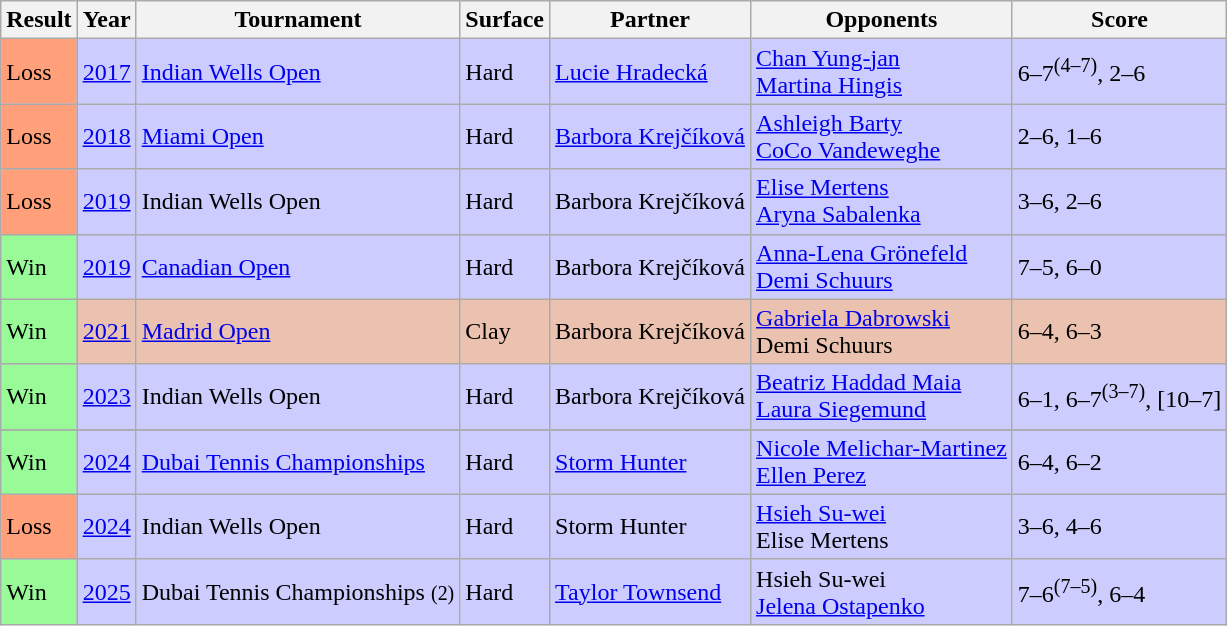<table class="sortable wikitable">
<tr>
<th>Result</th>
<th>Year</th>
<th>Tournament</th>
<th>Surface</th>
<th>Partner</th>
<th>Opponents</th>
<th class="unsortable">Score</th>
</tr>
<tr style="background:#ccf;">
<td bgcolor="FFA07A">Loss</td>
<td><a href='#'>2017</a></td>
<td><a href='#'>Indian Wells Open</a></td>
<td>Hard</td>
<td> <a href='#'>Lucie Hradecká</a></td>
<td> <a href='#'>Chan Yung-jan</a> <br>  <a href='#'>Martina Hingis</a></td>
<td>6–7<sup>(4–7)</sup>, 2–6</td>
</tr>
<tr style="background:#ccf;">
<td bgcolor="FFA07A">Loss</td>
<td><a href='#'>2018</a></td>
<td><a href='#'>Miami Open</a></td>
<td>Hard</td>
<td> <a href='#'>Barbora Krejčíková</a></td>
<td> <a href='#'>Ashleigh Barty</a> <br>  <a href='#'>CoCo Vandeweghe</a></td>
<td>2–6, 1–6</td>
</tr>
<tr style="background:#ccf;">
<td bgcolor="FFA07A">Loss</td>
<td><a href='#'>2019</a></td>
<td>Indian Wells Open</td>
<td>Hard</td>
<td> Barbora Krejčíková</td>
<td> <a href='#'>Elise Mertens</a> <br>  <a href='#'>Aryna Sabalenka</a></td>
<td>3–6, 2–6</td>
</tr>
<tr style="background:#ccf;">
<td bgcolor="98FB98">Win</td>
<td><a href='#'>2019</a></td>
<td><a href='#'>Canadian Open</a></td>
<td>Hard</td>
<td> Barbora Krejčíková</td>
<td> <a href='#'>Anna-Lena Grönefeld</a> <br>  <a href='#'>Demi Schuurs</a></td>
<td>7–5, 6–0</td>
</tr>
<tr style="background:#ebc2af;">
<td bgcolor="98FB98">Win</td>
<td><a href='#'>2021</a></td>
<td><a href='#'>Madrid Open</a></td>
<td>Clay</td>
<td> Barbora Krejčíková</td>
<td> <a href='#'>Gabriela Dabrowski</a> <br>  Demi Schuurs</td>
<td>6–4, 6–3</td>
</tr>
<tr style="background:#ccf;">
<td bgcolor=98FB98>Win</td>
<td><a href='#'>2023</a></td>
<td>Indian Wells Open</td>
<td>Hard</td>
<td> Barbora Krejčíková</td>
<td> <a href='#'>Beatriz Haddad Maia</a> <br>  <a href='#'>Laura Siegemund</a></td>
<td>6–1, 6–7<sup>(3–7)</sup>, [10–7]</td>
</tr>
<tr>
</tr>
<tr bgcolor=CCCCFF>
<td bgcolor=98FB98>Win</td>
<td><a href='#'>2024</a></td>
<td><a href='#'>Dubai Tennis Championships</a></td>
<td>Hard</td>
<td> <a href='#'>Storm Hunter</a></td>
<td> <a href='#'>Nicole Melichar-Martinez</a><br> <a href='#'>Ellen Perez</a></td>
<td>6–4, 6–2</td>
</tr>
<tr style="background:#ccf;">
<td bgcolor=FFA07A>Loss</td>
<td><a href='#'>2024</a></td>
<td>Indian Wells Open</td>
<td>Hard</td>
<td> Storm Hunter</td>
<td> <a href='#'>Hsieh Su-wei</a> <br>  Elise Mertens</td>
<td>3–6, 4–6</td>
</tr>
<tr bgcolor=CCCCFF>
<td bgcolor=98FB98>Win</td>
<td><a href='#'>2025</a></td>
<td>Dubai Tennis Championships <small>(2)</small></td>
<td>Hard</td>
<td> <a href='#'>Taylor Townsend</a></td>
<td> Hsieh Su-wei <br>  <a href='#'>Jelena Ostapenko</a></td>
<td>7–6<sup>(7–5)</sup>, 6–4</td>
</tr>
</table>
